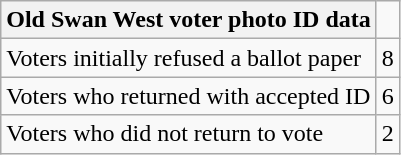<table class="wikitable">
<tr>
<th>Old Swan West voter photo ID data</th>
</tr>
<tr>
<td style="text-align:left">Voters initially refused a ballot paper</td>
<td style="text-align:center">8</td>
</tr>
<tr>
<td style="text-align:left">Voters who returned with accepted ID</td>
<td style="text-align:center">6</td>
</tr>
<tr>
<td style="text-align:left">Voters who did not return to vote</td>
<td style="text-align:center">2</td>
</tr>
</table>
